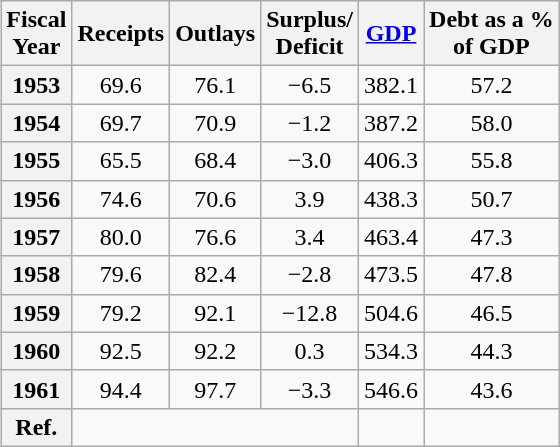<table class="wikitable" align="right" style="margin-left:1em; text-align:center">
<tr>
<th>Fiscal<br>Year</th>
<th>Receipts</th>
<th>Outlays</th>
<th>Surplus/<br>Deficit</th>
<th><a href='#'>GDP</a></th>
<th>Debt as a %<br>of GDP</th>
</tr>
<tr>
<th>1953</th>
<td>69.6</td>
<td>76.1</td>
<td>−6.5</td>
<td>382.1</td>
<td>57.2</td>
</tr>
<tr>
<th>1954</th>
<td>69.7</td>
<td>70.9</td>
<td>−1.2</td>
<td>387.2</td>
<td>58.0</td>
</tr>
<tr>
<th>1955</th>
<td>65.5</td>
<td>68.4</td>
<td>−3.0</td>
<td>406.3</td>
<td>55.8</td>
</tr>
<tr>
<th>1956</th>
<td>74.6</td>
<td>70.6</td>
<td>3.9</td>
<td>438.3</td>
<td>50.7</td>
</tr>
<tr>
<th>1957</th>
<td>80.0</td>
<td>76.6</td>
<td>3.4</td>
<td>463.4</td>
<td>47.3</td>
</tr>
<tr>
<th>1958</th>
<td>79.6</td>
<td>82.4</td>
<td>−2.8</td>
<td>473.5</td>
<td>47.8</td>
</tr>
<tr>
<th>1959</th>
<td>79.2</td>
<td>92.1</td>
<td>−12.8</td>
<td>504.6</td>
<td>46.5</td>
</tr>
<tr>
<th>1960</th>
<td>92.5</td>
<td>92.2</td>
<td>0.3</td>
<td>534.3</td>
<td>44.3</td>
</tr>
<tr>
<th>1961</th>
<td>94.4</td>
<td>97.7</td>
<td>−3.3</td>
<td>546.6</td>
<td>43.6</td>
</tr>
<tr>
<th>Ref.</th>
<td colspan=3></td>
<td></td>
<td></td>
</tr>
</table>
